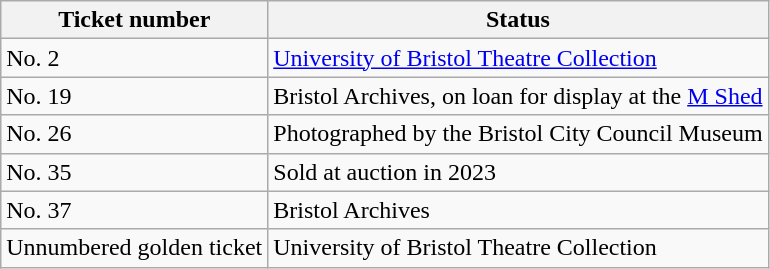<table class="wikitable">
<tr>
<th>Ticket number</th>
<th>Status</th>
</tr>
<tr>
<td>No. 2</td>
<td><a href='#'>University of Bristol Theatre Collection</a></td>
</tr>
<tr>
<td>No. 19</td>
<td>Bristol Archives, on loan for display at the <a href='#'>M Shed</a></td>
</tr>
<tr>
<td>No. 26</td>
<td>Photographed by the Bristol City Council Museum</td>
</tr>
<tr>
<td>No. 35</td>
<td>Sold at auction in 2023</td>
</tr>
<tr>
<td>No. 37</td>
<td>Bristol Archives</td>
</tr>
<tr>
<td>Unnumbered golden ticket</td>
<td>University of Bristol Theatre Collection</td>
</tr>
</table>
